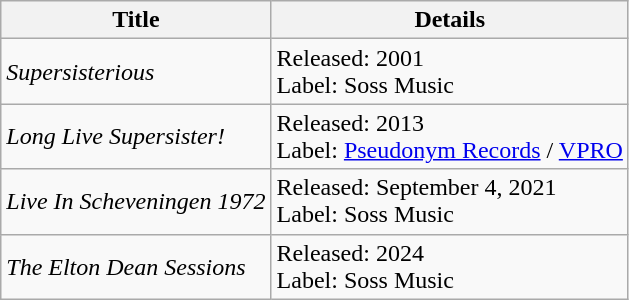<table class="wikitable">
<tr>
<th>Title</th>
<th>Details</th>
</tr>
<tr>
<td><em>Supersisterious</em></td>
<td>Released: 2001<br>Label: Soss Music</td>
</tr>
<tr>
<td><em>Long Live Supersister!</em></td>
<td>Released: 2013<br>Label: <a href='#'>Pseudonym Records</a> / <a href='#'>VPRO</a></td>
</tr>
<tr>
<td><em>Live In Scheveningen 1972</em></td>
<td>Released: September 4, 2021<br>Label: Soss Music</td>
</tr>
<tr>
<td><em>The Elton Dean Sessions</em></td>
<td>Released: 2024<br>Label: Soss Music</td>
</tr>
</table>
